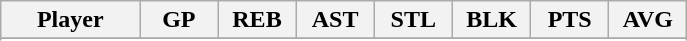<table class="wikitable sortable">
<tr>
<th bgcolor="#DDDDFF" width="16%">Player</th>
<th bgcolor="#DDDDFF" width="9%">GP</th>
<th bgcolor="#DDDDFF" width="9%">REB</th>
<th bgcolor="#DDDDFF" width="9%">AST</th>
<th bgcolor="#DDDDFF" width="9%">STL</th>
<th bgcolor="#DDDDFF" width="9%">BLK</th>
<th bgcolor="#DDDDFF" width="9%">PTS</th>
<th bgcolor="#DDDDFF" width="9%">AVG</th>
</tr>
<tr align="center">
</tr>
<tr>
</tr>
</table>
